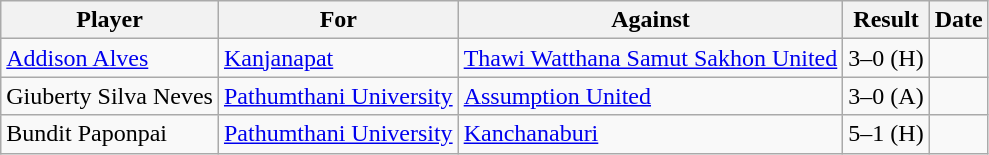<table class="wikitable">
<tr>
<th>Player</th>
<th>For</th>
<th>Against</th>
<th>Result</th>
<th>Date</th>
</tr>
<tr>
<td> <a href='#'>Addison Alves</a></td>
<td><a href='#'>Kanjanapat</a></td>
<td><a href='#'>Thawi Watthana Samut Sakhon United</a></td>
<td>3–0 (H)</td>
<td></td>
</tr>
<tr>
<td> Giuberty Silva Neves</td>
<td><a href='#'>Pathumthani University</a></td>
<td><a href='#'>Assumption United</a></td>
<td>3–0 (A)</td>
<td></td>
</tr>
<tr>
<td> Bundit Paponpai</td>
<td><a href='#'>Pathumthani University</a></td>
<td><a href='#'>Kanchanaburi</a></td>
<td>5–1 (H)</td>
<td></td>
</tr>
</table>
